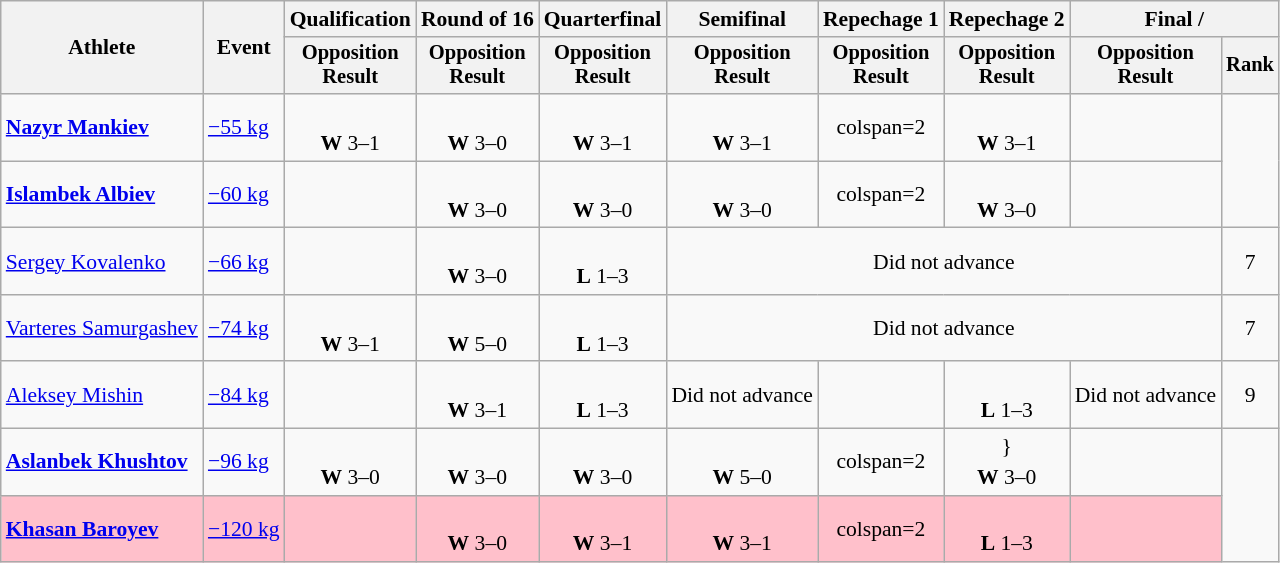<table class="wikitable" style="font-size:90%">
<tr>
<th rowspan="2">Athlete</th>
<th rowspan="2">Event</th>
<th>Qualification</th>
<th>Round of 16</th>
<th>Quarterfinal</th>
<th>Semifinal</th>
<th>Repechage 1</th>
<th>Repechage 2</th>
<th colspan=2>Final / </th>
</tr>
<tr style="font-size: 95%">
<th>Opposition<br>Result</th>
<th>Opposition<br>Result</th>
<th>Opposition<br>Result</th>
<th>Opposition<br>Result</th>
<th>Opposition<br>Result</th>
<th>Opposition<br>Result</th>
<th>Opposition<br>Result</th>
<th>Rank</th>
</tr>
<tr align=center>
<td align=left><strong><a href='#'>Nazyr Mankiev</a></strong></td>
<td align=left><a href='#'>−55 kg</a></td>
<td><br><strong>W</strong>  3–1 <sup></sup></td>
<td><br><strong>W</strong> 3–0 <sup></sup></td>
<td><br><strong>W</strong> 3–1 <sup></sup></td>
<td><br><strong>W</strong> 3–1 <sup></sup></td>
<td>colspan=2 </td>
<td><br><strong>W</strong> 3–1 <sup></sup></td>
<td></td>
</tr>
<tr align=center>
<td align=left><strong><a href='#'>Islambek Albiev</a></strong></td>
<td align=left><a href='#'>−60 kg</a></td>
<td></td>
<td><br><strong>W</strong> 3–0 <sup></sup></td>
<td><br><strong>W</strong> 3–0 <sup></sup></td>
<td><br><strong>W</strong> 3–0 <sup></sup></td>
<td>colspan=2 </td>
<td><br><strong>W</strong> 3–0 <sup></sup></td>
<td></td>
</tr>
<tr align=center>
<td align=left><a href='#'>Sergey Kovalenko</a></td>
<td align=left><a href='#'>−66 kg</a></td>
<td></td>
<td><br><strong>W</strong> 3–0 <sup></sup></td>
<td><br><strong>L</strong> 1–3 <sup></sup></td>
<td colspan=4>Did not advance</td>
<td>7</td>
</tr>
<tr align=center>
<td align=left><a href='#'>Varteres Samurgashev</a></td>
<td align=left><a href='#'>−74 kg</a></td>
<td><br><strong>W</strong> 3–1 <sup></sup></td>
<td><br><strong>W</strong> 5–0 <sup></sup></td>
<td><br><strong>L</strong> 1–3 <sup></sup></td>
<td colspan=4>Did not advance</td>
<td>7</td>
</tr>
<tr align=center>
<td align=left><a href='#'>Aleksey Mishin</a></td>
<td align=left><a href='#'>−84 kg</a></td>
<td></td>
<td><br><strong>W</strong> 3–1 <sup></sup></td>
<td><br><strong>L</strong> 1–3 <sup></sup></td>
<td>Did not advance</td>
<td></td>
<td><br><strong>L</strong> 1–3 <sup></sup></td>
<td>Did not advance</td>
<td>9</td>
</tr>
<tr align=center>
<td align=left><strong><a href='#'>Aslanbek Khushtov</a></strong></td>
<td align=left><a href='#'>−96 kg</a></td>
<td><br><strong>W</strong> 3–0 <sup></sup></td>
<td><br><strong>W</strong> 3–0 <sup></sup></td>
<td><br><strong>W</strong> 3–0 <sup></sup></td>
<td><br><strong>W</strong> 5–0 <sup></sup></td>
<td>colspan=2 </td>
<td>}<br><strong>W</strong> 3–0 <sup></sup></td>
<td></td>
</tr>
<tr align=center bgcolor="pink">
<td align=left><strong><a href='#'>Khasan Baroyev</a></strong></td>
<td align=left><a href='#'>−120 kg</a></td>
<td></td>
<td><br><strong>W</strong> 3–0 <sup></sup></td>
<td><br><strong>W</strong> 3–1 <sup></sup></td>
<td><br><strong>W</strong> 3–1 <sup></sup></td>
<td>colspan=2 </td>
<td><br><strong>L</strong> 1–3 <sup></sup></td>
<td></td>
</tr>
</table>
